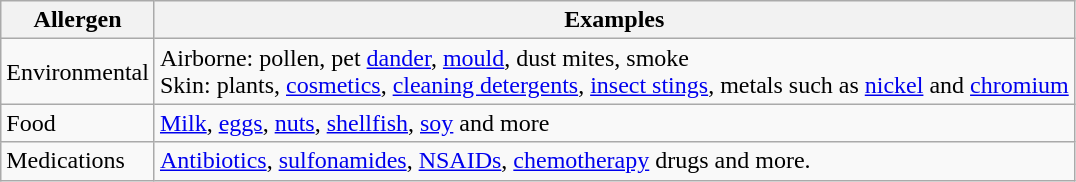<table class="wikitable">
<tr>
<th>Allergen</th>
<th>Examples</th>
</tr>
<tr>
<td>Environmental</td>
<td>Airborne: pollen, pet <a href='#'>dander</a>, <a href='#'>mould</a>, dust mites, smoke<br>Skin: plants, <a href='#'>cosmetics</a>, <a href='#'>cleaning detergents</a>, <a href='#'>insect stings</a>, metals such as <a href='#'>nickel</a> and <a href='#'>chromium</a></td>
</tr>
<tr>
<td>Food</td>
<td><a href='#'>Milk</a>, <a href='#'>eggs</a>, <a href='#'>nuts</a>, <a href='#'>shellfish</a>, <a href='#'>soy</a> and more</td>
</tr>
<tr>
<td>Medications</td>
<td><a href='#'>Antibiotics</a>, <a href='#'>sulfonamides</a>, <a href='#'>NSAIDs</a>, <a href='#'>chemotherapy</a> drugs and more.</td>
</tr>
</table>
